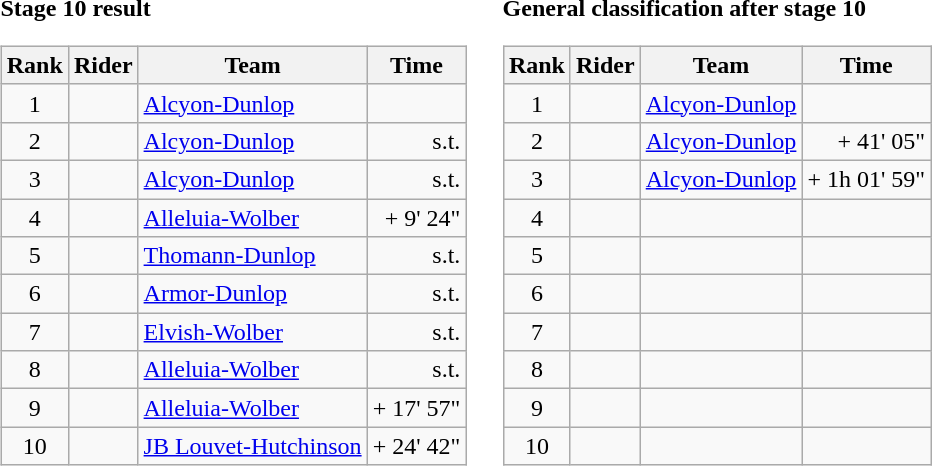<table>
<tr>
<td><strong>Stage 10 result</strong><br><table class="wikitable">
<tr>
<th scope="col">Rank</th>
<th scope="col">Rider</th>
<th scope="col">Team</th>
<th scope="col">Time</th>
</tr>
<tr>
<td style="text-align:center;">1</td>
<td></td>
<td><a href='#'>Alcyon-Dunlop</a></td>
<td style="text-align:right;"></td>
</tr>
<tr>
<td style="text-align:center;">2</td>
<td></td>
<td><a href='#'>Alcyon-Dunlop</a></td>
<td style="text-align:right;">s.t.</td>
</tr>
<tr>
<td style="text-align:center;">3</td>
<td></td>
<td><a href='#'>Alcyon-Dunlop</a></td>
<td style="text-align:right;">s.t.</td>
</tr>
<tr>
<td style="text-align:center;">4</td>
<td></td>
<td><a href='#'>Alleluia-Wolber</a></td>
<td style="text-align:right;">+ 9' 24"</td>
</tr>
<tr>
<td style="text-align:center;">5</td>
<td></td>
<td><a href='#'>Thomann-Dunlop</a></td>
<td style="text-align:right;">s.t.</td>
</tr>
<tr>
<td style="text-align:center;">6</td>
<td></td>
<td><a href='#'>Armor-Dunlop</a></td>
<td style="text-align:right;">s.t.</td>
</tr>
<tr>
<td style="text-align:center;">7</td>
<td></td>
<td><a href='#'>Elvish-Wolber</a></td>
<td style="text-align:right;">s.t.</td>
</tr>
<tr>
<td style="text-align:center;">8</td>
<td></td>
<td><a href='#'>Alleluia-Wolber</a></td>
<td style="text-align:right;">s.t.</td>
</tr>
<tr>
<td style="text-align:center;">9</td>
<td></td>
<td><a href='#'>Alleluia-Wolber</a></td>
<td style="text-align:right;">+ 17' 57"</td>
</tr>
<tr>
<td style="text-align:center;">10</td>
<td></td>
<td><a href='#'>JB Louvet-Hutchinson</a></td>
<td style="text-align:right;">+ 24' 42"</td>
</tr>
</table>
</td>
<td></td>
<td><strong>General classification after stage 10</strong><br><table class="wikitable">
<tr>
<th scope="col">Rank</th>
<th scope="col">Rider</th>
<th scope="col">Team</th>
<th scope="col">Time</th>
</tr>
<tr>
<td style="text-align:center;">1</td>
<td></td>
<td><a href='#'>Alcyon-Dunlop</a></td>
<td style="text-align:right;"></td>
</tr>
<tr>
<td style="text-align:center;">2</td>
<td></td>
<td><a href='#'>Alcyon-Dunlop</a></td>
<td style="text-align:right;">+ 41' 05"</td>
</tr>
<tr>
<td style="text-align:center;">3</td>
<td></td>
<td><a href='#'>Alcyon-Dunlop</a></td>
<td style="text-align:right;">+ 1h 01' 59"</td>
</tr>
<tr>
<td style="text-align:center;">4</td>
<td></td>
<td></td>
<td></td>
</tr>
<tr>
<td style="text-align:center;">5</td>
<td></td>
<td></td>
<td></td>
</tr>
<tr>
<td style="text-align:center;">6</td>
<td></td>
<td></td>
<td></td>
</tr>
<tr>
<td style="text-align:center;">7</td>
<td></td>
<td></td>
<td></td>
</tr>
<tr>
<td style="text-align:center;">8</td>
<td></td>
<td></td>
<td></td>
</tr>
<tr>
<td style="text-align:center;">9</td>
<td></td>
<td></td>
<td></td>
</tr>
<tr>
<td style="text-align:center;">10</td>
<td></td>
<td></td>
<td></td>
</tr>
</table>
</td>
</tr>
</table>
